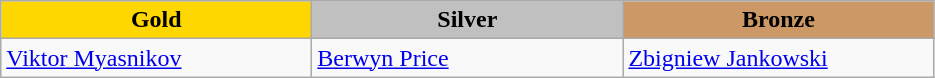<table class="wikitable" style="text-align:left">
<tr align="center">
<td width=200 bgcolor=gold><strong>Gold</strong></td>
<td width=200 bgcolor=silver><strong>Silver</strong></td>
<td width=200 bgcolor=CC9966><strong>Bronze</strong></td>
</tr>
<tr>
<td><a href='#'>Viktor Myasnikov</a><br><em></em></td>
<td><a href='#'>Berwyn Price</a><br><em></em></td>
<td><a href='#'>Zbigniew Jankowski</a><br><em></em></td>
</tr>
</table>
